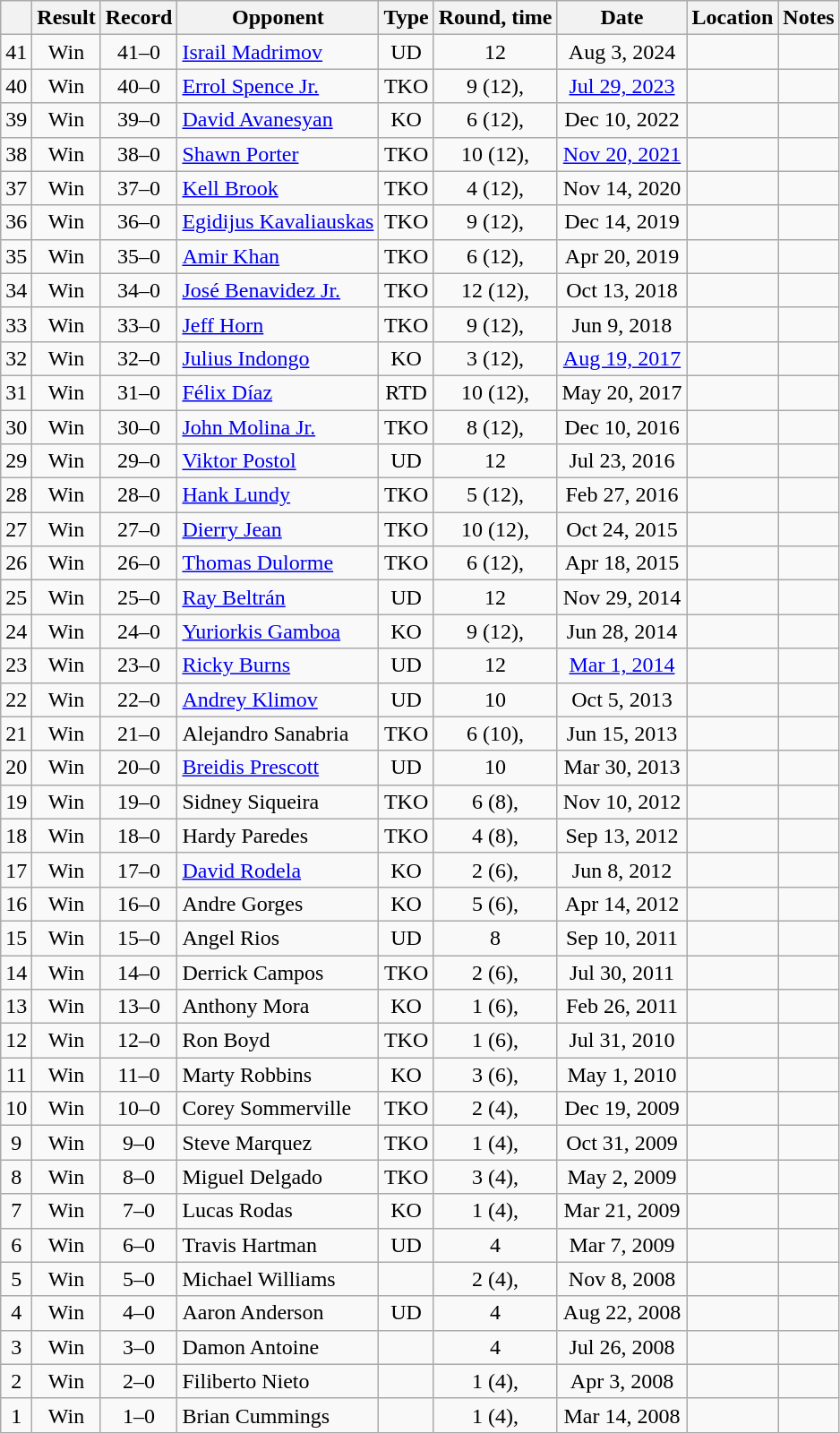<table class="wikitable" style="text-align:center">
<tr>
<th></th>
<th>Result</th>
<th>Record</th>
<th>Opponent</th>
<th>Type</th>
<th>Round, time</th>
<th>Date</th>
<th>Location</th>
<th>Notes</th>
</tr>
<tr>
<td>41</td>
<td>Win</td>
<td>41–0</td>
<td style="text-align:left;"><a href='#'>Israil Madrimov</a></td>
<td>UD</td>
<td>12</td>
<td>Aug 3, 2024</td>
<td style="text-align:left;"></td>
<td style="text-align:left;"></td>
</tr>
<tr>
<td>40</td>
<td>Win</td>
<td>40–0</td>
<td style="text-align:left;"><a href='#'>Errol Spence Jr.</a></td>
<td>TKO</td>
<td>9 (12), </td>
<td><a href='#'>Jul 29, 2023</a></td>
<td style="text-align:left;"></td>
<td style="text-align:left;"></td>
</tr>
<tr>
<td>39</td>
<td>Win</td>
<td>39–0</td>
<td style="text-align:left;"><a href='#'>David Avanesyan</a></td>
<td>KO</td>
<td>6 (12), </td>
<td>Dec 10, 2022</td>
<td style="text-align:left;"></td>
<td style="text-align:left;"></td>
</tr>
<tr>
<td>38</td>
<td>Win</td>
<td>38–0</td>
<td style="text-align:left;"><a href='#'>Shawn Porter</a></td>
<td>TKO</td>
<td>10 (12), </td>
<td><a href='#'>Nov 20, 2021</a></td>
<td style="text-align:left;"></td>
<td style="text-align:left;"></td>
</tr>
<tr>
<td>37</td>
<td>Win</td>
<td>37–0</td>
<td style="text-align:left;"><a href='#'>Kell Brook</a></td>
<td>TKO</td>
<td>4 (12), </td>
<td>Nov 14, 2020</td>
<td style="text-align:left;"></td>
<td style="text-align:left;"></td>
</tr>
<tr>
<td>36</td>
<td>Win</td>
<td>36–0</td>
<td style="text-align:left;"><a href='#'>Egidijus Kavaliauskas</a></td>
<td>TKO</td>
<td>9 (12), </td>
<td>Dec 14, 2019</td>
<td style="text-align:left;"></td>
<td style="text-align:left;"></td>
</tr>
<tr>
<td>35</td>
<td>Win</td>
<td>35–0</td>
<td style="text-align:left;"><a href='#'>Amir Khan</a></td>
<td>TKO</td>
<td>6 (12), </td>
<td>Apr 20, 2019</td>
<td style="text-align:left;"></td>
<td style="text-align:left;"></td>
</tr>
<tr>
<td>34</td>
<td>Win</td>
<td>34–0</td>
<td style="text-align:left;"><a href='#'>José Benavidez Jr.</a></td>
<td>TKO</td>
<td>12 (12), </td>
<td>Oct 13, 2018</td>
<td style="text-align:left;"></td>
<td style="text-align:left;"></td>
</tr>
<tr>
<td>33</td>
<td>Win</td>
<td>33–0</td>
<td style="text-align:left;"><a href='#'>Jeff Horn</a></td>
<td>TKO</td>
<td>9 (12), </td>
<td>Jun 9, 2018</td>
<td style="text-align:left;"></td>
<td style="text-align:left;"></td>
</tr>
<tr>
<td>32</td>
<td>Win</td>
<td>32–0</td>
<td style="text-align:left;"><a href='#'>Julius Indongo</a></td>
<td>KO</td>
<td>3 (12), </td>
<td><a href='#'>Aug 19, 2017</a></td>
<td style="text-align:left;"></td>
<td style="text-align:left;"></td>
</tr>
<tr>
<td>31</td>
<td>Win</td>
<td>31–0</td>
<td style="text-align:left;"><a href='#'>Félix Díaz</a></td>
<td>RTD</td>
<td>10 (12), </td>
<td>May 20, 2017</td>
<td style="text-align:left;"></td>
<td style="text-align:left;"></td>
</tr>
<tr>
<td>30</td>
<td>Win</td>
<td>30–0</td>
<td style="text-align:left;"><a href='#'>John Molina Jr.</a></td>
<td>TKO</td>
<td>8 (12), </td>
<td>Dec 10, 2016</td>
<td style="text-align:left;"></td>
<td style="text-align:left;"></td>
</tr>
<tr>
<td>29</td>
<td>Win</td>
<td>29–0</td>
<td style="text-align:left;"><a href='#'>Viktor Postol</a></td>
<td>UD</td>
<td>12</td>
<td>Jul 23, 2016</td>
<td style="text-align:left;"></td>
<td style="text-align:left;"></td>
</tr>
<tr>
<td>28</td>
<td>Win</td>
<td>28–0</td>
<td style="text-align:left;"><a href='#'>Hank Lundy</a></td>
<td>TKO</td>
<td>5 (12), </td>
<td>Feb 27, 2016</td>
<td style="text-align:left;"></td>
<td style="text-align:left;"></td>
</tr>
<tr>
<td>27</td>
<td>Win</td>
<td>27–0</td>
<td style="text-align:left;"><a href='#'>Dierry Jean</a></td>
<td>TKO</td>
<td>10 (12), </td>
<td>Oct 24, 2015</td>
<td style="text-align:left;"></td>
<td style="text-align:left;"></td>
</tr>
<tr>
<td>26</td>
<td>Win</td>
<td>26–0</td>
<td style="text-align:left;"><a href='#'>Thomas Dulorme</a></td>
<td>TKO</td>
<td>6 (12), </td>
<td>Apr 18, 2015</td>
<td style="text-align:left;"></td>
<td style="text-align:left;"></td>
</tr>
<tr>
<td>25</td>
<td>Win</td>
<td>25–0</td>
<td style="text-align:left;"><a href='#'>Ray Beltrán</a></td>
<td>UD</td>
<td>12</td>
<td>Nov 29, 2014</td>
<td style="text-align:left;"></td>
<td style="text-align:left;"></td>
</tr>
<tr>
<td>24</td>
<td>Win</td>
<td>24–0</td>
<td style="text-align:left;"><a href='#'>Yuriorkis Gamboa</a></td>
<td>KO</td>
<td>9 (12), </td>
<td>Jun 28, 2014</td>
<td style="text-align:left;"></td>
<td style="text-align:left;"></td>
</tr>
<tr>
<td>23</td>
<td>Win</td>
<td>23–0</td>
<td style="text-align:left;"><a href='#'>Ricky Burns</a></td>
<td>UD</td>
<td>12</td>
<td><a href='#'>Mar 1, 2014</a></td>
<td style="text-align:left;"></td>
<td style="text-align:left;"></td>
</tr>
<tr>
<td>22</td>
<td>Win</td>
<td>22–0</td>
<td style="text-align:left;"><a href='#'>Andrey Klimov</a></td>
<td>UD</td>
<td>10</td>
<td>Oct 5, 2013</td>
<td style="text-align:left;"></td>
<td></td>
</tr>
<tr>
<td>21</td>
<td>Win</td>
<td>21–0</td>
<td style="text-align:left;">Alejandro Sanabria</td>
<td>TKO</td>
<td>6 (10), </td>
<td>Jun 15, 2013</td>
<td style="text-align:left;"></td>
<td style="text-align:left;"></td>
</tr>
<tr>
<td>20</td>
<td>Win</td>
<td>20–0</td>
<td style="text-align:left;"><a href='#'>Breidis Prescott</a></td>
<td>UD</td>
<td>10</td>
<td>Mar 30, 2013</td>
<td style="text-align:left;"></td>
<td></td>
</tr>
<tr>
<td>19</td>
<td>Win</td>
<td>19–0</td>
<td style="text-align:left;">Sidney Siqueira</td>
<td>TKO</td>
<td>6 (8), </td>
<td>Nov 10, 2012</td>
<td style="text-align:left;"></td>
<td></td>
</tr>
<tr>
<td>18</td>
<td>Win</td>
<td>18–0</td>
<td style="text-align:left;">Hardy Paredes</td>
<td>TKO</td>
<td>4 (8), </td>
<td>Sep 13, 2012</td>
<td style="text-align:left;"></td>
<td></td>
</tr>
<tr>
<td>17</td>
<td>Win</td>
<td>17–0</td>
<td style="text-align:left;"><a href='#'>David Rodela</a></td>
<td>KO</td>
<td>2 (6), </td>
<td>Jun 8, 2012</td>
<td style="text-align:left;"></td>
<td></td>
</tr>
<tr>
<td>16</td>
<td>Win</td>
<td>16–0</td>
<td style="text-align:left;">Andre Gorges</td>
<td>KO</td>
<td>5 (6), </td>
<td>Apr 14, 2012</td>
<td style="text-align:left;"></td>
<td></td>
</tr>
<tr>
<td>15</td>
<td>Win</td>
<td>15–0</td>
<td style="text-align:left;">Angel Rios</td>
<td>UD</td>
<td>8</td>
<td>Sep 10, 2011</td>
<td style="text-align:left;"></td>
<td></td>
</tr>
<tr>
<td>14</td>
<td>Win</td>
<td>14–0</td>
<td style="text-align:left;">Derrick Campos</td>
<td>TKO</td>
<td>2 (6), </td>
<td>Jul 30, 2011</td>
<td style="text-align:left;"></td>
<td></td>
</tr>
<tr>
<td>13</td>
<td>Win</td>
<td>13–0</td>
<td style="text-align:left;">Anthony Mora</td>
<td>KO</td>
<td>1 (6), </td>
<td>Feb 26, 2011</td>
<td style="text-align:left;"></td>
<td></td>
</tr>
<tr>
<td>12</td>
<td>Win</td>
<td>12–0</td>
<td style="text-align:left;">Ron Boyd</td>
<td>TKO</td>
<td>1 (6), </td>
<td>Jul 31, 2010</td>
<td style="text-align:left;"></td>
<td></td>
</tr>
<tr>
<td>11</td>
<td>Win</td>
<td>11–0</td>
<td style="text-align:left;">Marty Robbins</td>
<td>KO</td>
<td>3 (6), </td>
<td>May 1, 2010</td>
<td style="text-align:left;"></td>
<td></td>
</tr>
<tr>
<td>10</td>
<td>Win</td>
<td>10–0</td>
<td style="text-align:left;">Corey Sommerville</td>
<td>TKO</td>
<td>2 (4), </td>
<td>Dec 19, 2009</td>
<td style="text-align:left;"></td>
<td></td>
</tr>
<tr>
<td>9</td>
<td>Win</td>
<td>9–0</td>
<td style="text-align:left;">Steve Marquez</td>
<td>TKO</td>
<td>1 (4), </td>
<td>Oct 31, 2009</td>
<td style="text-align:left;"></td>
<td></td>
</tr>
<tr>
<td>8</td>
<td>Win</td>
<td>8–0</td>
<td style="text-align:left;">Miguel Delgado</td>
<td>TKO</td>
<td>3 (4), </td>
<td>May 2, 2009</td>
<td style="text-align:left;"></td>
<td></td>
</tr>
<tr>
<td>7</td>
<td>Win</td>
<td>7–0</td>
<td style="text-align:left;">Lucas Rodas</td>
<td>KO</td>
<td>1 (4), </td>
<td>Mar 21, 2009</td>
<td style="text-align:left;"></td>
<td></td>
</tr>
<tr>
<td>6</td>
<td>Win</td>
<td>6–0</td>
<td style="text-align:left;">Travis Hartman</td>
<td>UD</td>
<td>4</td>
<td>Mar 7, 2009</td>
<td style="text-align:left;"></td>
<td></td>
</tr>
<tr>
<td>5</td>
<td>Win</td>
<td>5–0</td>
<td style="text-align:left;">Michael Williams</td>
<td></td>
<td>2 (4), </td>
<td>Nov 8, 2008</td>
<td style="text-align:left;"></td>
<td></td>
</tr>
<tr>
<td>4</td>
<td>Win</td>
<td>4–0</td>
<td style="text-align:left;">Aaron Anderson</td>
<td>UD</td>
<td>4</td>
<td>Aug 22, 2008</td>
<td style="text-align:left;"></td>
<td></td>
</tr>
<tr>
<td>3</td>
<td>Win</td>
<td>3–0</td>
<td style="text-align:left;">Damon Antoine</td>
<td></td>
<td>4</td>
<td>Jul 26, 2008</td>
<td style="text-align:left;"></td>
<td></td>
</tr>
<tr>
<td>2</td>
<td>Win</td>
<td>2–0</td>
<td style="text-align:left;">Filiberto Nieto</td>
<td></td>
<td>1 (4), </td>
<td>Apr 3, 2008</td>
<td style="text-align:left;"></td>
<td></td>
</tr>
<tr>
<td>1</td>
<td>Win</td>
<td>1–0</td>
<td style="text-align:left;">Brian Cummings</td>
<td></td>
<td>1 (4), </td>
<td>Mar 14, 2008</td>
<td style="text-align:left;"></td>
<td></td>
</tr>
</table>
